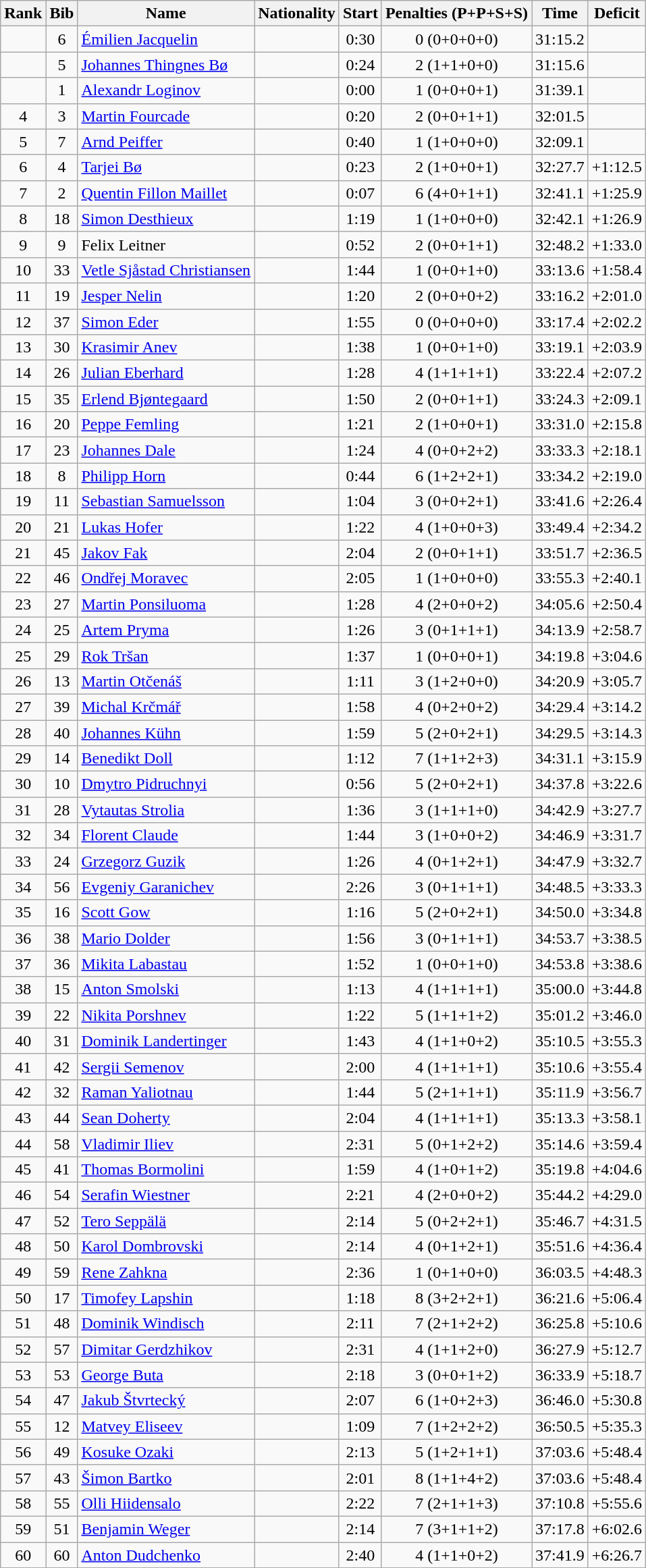<table class="wikitable sortable" style="text-align:center">
<tr>
<th data-sort-type=number>Rank</th>
<th>Bib</th>
<th>Name</th>
<th>Nationality</th>
<th>Start</th>
<th data-sort-type=number>Penalties (P+P+S+S)</th>
<th>Time</th>
<th>Deficit</th>
</tr>
<tr>
<td></td>
<td>6</td>
<td align=left><a href='#'>Émilien Jacquelin</a></td>
<td align=left></td>
<td>0:30</td>
<td>0 (0+0+0+0)</td>
<td>31:15.2</td>
<td></td>
</tr>
<tr>
<td></td>
<td>5</td>
<td align=left><a href='#'>Johannes Thingnes Bø</a></td>
<td align=left></td>
<td>0:24</td>
<td>2 (1+1+0+0)</td>
<td>31:15.6</td>
<td></td>
</tr>
<tr>
<td></td>
<td>1</td>
<td align=left><a href='#'>Alexandr Loginov</a></td>
<td align=left></td>
<td>0:00</td>
<td>1 (0+0+0+1)</td>
<td>31:39.1</td>
<td></td>
</tr>
<tr>
<td>4</td>
<td>3</td>
<td align=left><a href='#'>Martin Fourcade</a></td>
<td align=left></td>
<td>0:20</td>
<td>2 (0+0+1+1)</td>
<td>32:01.5</td>
<td></td>
</tr>
<tr>
<td>5</td>
<td>7</td>
<td align=left><a href='#'>Arnd Peiffer</a></td>
<td align=left></td>
<td>0:40</td>
<td>1 (1+0+0+0)</td>
<td>32:09.1</td>
<td></td>
</tr>
<tr>
<td>6</td>
<td>4</td>
<td align=left><a href='#'>Tarjei Bø</a></td>
<td align=left></td>
<td>0:23</td>
<td>2 (1+0+0+1)</td>
<td>32:27.7</td>
<td>+1:12.5</td>
</tr>
<tr>
<td>7</td>
<td>2</td>
<td align=left><a href='#'>Quentin Fillon Maillet</a></td>
<td align=left></td>
<td>0:07</td>
<td>6 (4+0+1+1)</td>
<td>32:41.1</td>
<td>+1:25.9</td>
</tr>
<tr>
<td>8</td>
<td>18</td>
<td align=left><a href='#'>Simon Desthieux</a></td>
<td align=left></td>
<td>1:19</td>
<td>1 (1+0+0+0)</td>
<td>32:42.1</td>
<td>+1:26.9</td>
</tr>
<tr>
<td>9</td>
<td>9</td>
<td align=left>Felix Leitner</td>
<td align=left></td>
<td>0:52</td>
<td>2 (0+0+1+1)</td>
<td>32:48.2</td>
<td>+1:33.0</td>
</tr>
<tr>
<td>10</td>
<td>33</td>
<td align=left><a href='#'>Vetle Sjåstad Christiansen</a></td>
<td align=left></td>
<td>1:44</td>
<td>1 (0+0+1+0)</td>
<td>33:13.6</td>
<td>+1:58.4</td>
</tr>
<tr>
<td>11</td>
<td>19</td>
<td align=left><a href='#'>Jesper Nelin</a></td>
<td align=left></td>
<td>1:20</td>
<td>2 (0+0+0+2)</td>
<td>33:16.2</td>
<td>+2:01.0</td>
</tr>
<tr>
<td>12</td>
<td>37</td>
<td align=left><a href='#'>Simon Eder</a></td>
<td align=left></td>
<td>1:55</td>
<td>0 (0+0+0+0)</td>
<td>33:17.4</td>
<td>+2:02.2</td>
</tr>
<tr>
<td>13</td>
<td>30</td>
<td align=left><a href='#'>Krasimir Anev</a></td>
<td align=left></td>
<td>1:38</td>
<td>1 (0+0+1+0)</td>
<td>33:19.1</td>
<td>+2:03.9</td>
</tr>
<tr>
<td>14</td>
<td>26</td>
<td align=left><a href='#'>Julian Eberhard</a></td>
<td align=left></td>
<td>1:28</td>
<td>4 (1+1+1+1)</td>
<td>33:22.4</td>
<td>+2:07.2</td>
</tr>
<tr>
<td>15</td>
<td>35</td>
<td align=left><a href='#'>Erlend Bjøntegaard</a></td>
<td align=left></td>
<td>1:50</td>
<td>2 (0+0+1+1)</td>
<td>33:24.3</td>
<td>+2:09.1</td>
</tr>
<tr>
<td>16</td>
<td>20</td>
<td align=left><a href='#'>Peppe Femling</a></td>
<td align=left></td>
<td>1:21</td>
<td>2 (1+0+0+1)</td>
<td>33:31.0</td>
<td>+2:15.8</td>
</tr>
<tr>
<td>17</td>
<td>23</td>
<td align=left><a href='#'>Johannes Dale</a></td>
<td align=left></td>
<td>1:24</td>
<td>4 (0+0+2+2)</td>
<td>33:33.3</td>
<td>+2:18.1</td>
</tr>
<tr>
<td>18</td>
<td>8</td>
<td align=left><a href='#'>Philipp Horn</a></td>
<td align=left></td>
<td>0:44</td>
<td>6 (1+2+2+1)</td>
<td>33:34.2</td>
<td>+2:19.0</td>
</tr>
<tr>
<td>19</td>
<td>11</td>
<td align=left><a href='#'>Sebastian Samuelsson</a></td>
<td align=left></td>
<td>1:04</td>
<td>3 (0+0+2+1)</td>
<td>33:41.6</td>
<td>+2:26.4</td>
</tr>
<tr>
<td>20</td>
<td>21</td>
<td align=left><a href='#'>Lukas Hofer</a></td>
<td align=left></td>
<td>1:22</td>
<td>4 (1+0+0+3)</td>
<td>33:49.4</td>
<td>+2:34.2</td>
</tr>
<tr>
<td>21</td>
<td>45</td>
<td align=left><a href='#'>Jakov Fak</a></td>
<td align=left></td>
<td>2:04</td>
<td>2 (0+0+1+1)</td>
<td>33:51.7</td>
<td>+2:36.5</td>
</tr>
<tr>
<td>22</td>
<td>46</td>
<td align=left><a href='#'>Ondřej Moravec</a></td>
<td align=left></td>
<td>2:05</td>
<td>1 (1+0+0+0)</td>
<td>33:55.3</td>
<td>+2:40.1</td>
</tr>
<tr>
<td>23</td>
<td>27</td>
<td align=left><a href='#'>Martin Ponsiluoma</a></td>
<td align=left></td>
<td>1:28</td>
<td>4 (2+0+0+2)</td>
<td>34:05.6</td>
<td>+2:50.4</td>
</tr>
<tr>
<td>24</td>
<td>25</td>
<td align=left><a href='#'>Artem Pryma</a></td>
<td align=left></td>
<td>1:26</td>
<td>3 (0+1+1+1)</td>
<td>34:13.9</td>
<td>+2:58.7</td>
</tr>
<tr>
<td>25</td>
<td>29</td>
<td align=left><a href='#'>Rok Tršan</a></td>
<td align=left></td>
<td>1:37</td>
<td>1 (0+0+0+1)</td>
<td>34:19.8</td>
<td>+3:04.6</td>
</tr>
<tr>
<td>26</td>
<td>13</td>
<td align=left><a href='#'>Martin Otčenáš</a></td>
<td align=left></td>
<td>1:11</td>
<td>3 (1+2+0+0)</td>
<td>34:20.9</td>
<td>+3:05.7</td>
</tr>
<tr>
<td>27</td>
<td>39</td>
<td align=left><a href='#'>Michal Krčmář</a></td>
<td align=left></td>
<td>1:58</td>
<td>4 (0+2+0+2)</td>
<td>34:29.4</td>
<td>+3:14.2</td>
</tr>
<tr>
<td>28</td>
<td>40</td>
<td align=left><a href='#'>Johannes Kühn</a></td>
<td align=left></td>
<td>1:59</td>
<td>5 (2+0+2+1)</td>
<td>34:29.5</td>
<td>+3:14.3</td>
</tr>
<tr>
<td>29</td>
<td>14</td>
<td align=left><a href='#'>Benedikt Doll</a></td>
<td align=left></td>
<td>1:12</td>
<td>7 (1+1+2+3)</td>
<td>34:31.1</td>
<td>+3:15.9</td>
</tr>
<tr>
<td>30</td>
<td>10</td>
<td align=left><a href='#'>Dmytro Pidruchnyi</a></td>
<td align=left></td>
<td>0:56</td>
<td>5 (2+0+2+1)</td>
<td>34:37.8</td>
<td>+3:22.6</td>
</tr>
<tr>
<td>31</td>
<td>28</td>
<td align=left><a href='#'>Vytautas Strolia</a></td>
<td align=left></td>
<td>1:36</td>
<td>3 (1+1+1+0)</td>
<td>34:42.9</td>
<td>+3:27.7</td>
</tr>
<tr>
<td>32</td>
<td>34</td>
<td align=left><a href='#'>Florent Claude</a></td>
<td align=left></td>
<td>1:44</td>
<td>3 (1+0+0+2)</td>
<td>34:46.9</td>
<td>+3:31.7</td>
</tr>
<tr>
<td>33</td>
<td>24</td>
<td align=left><a href='#'>Grzegorz Guzik</a></td>
<td align=left></td>
<td>1:26</td>
<td>4 (0+1+2+1)</td>
<td>34:47.9</td>
<td>+3:32.7</td>
</tr>
<tr>
<td>34</td>
<td>56</td>
<td align=left><a href='#'>Evgeniy Garanichev</a></td>
<td align=left></td>
<td>2:26</td>
<td>3 (0+1+1+1)</td>
<td>34:48.5</td>
<td>+3:33.3</td>
</tr>
<tr>
<td>35</td>
<td>16</td>
<td align=left><a href='#'>Scott Gow</a></td>
<td align=left></td>
<td>1:16</td>
<td>5 (2+0+2+1)</td>
<td>34:50.0</td>
<td>+3:34.8</td>
</tr>
<tr>
<td>36</td>
<td>38</td>
<td align=left><a href='#'>Mario Dolder</a></td>
<td align=left></td>
<td>1:56</td>
<td>3 (0+1+1+1)</td>
<td>34:53.7</td>
<td>+3:38.5</td>
</tr>
<tr>
<td>37</td>
<td>36</td>
<td align=left><a href='#'>Mikita Labastau</a></td>
<td align=left></td>
<td>1:52</td>
<td>1 (0+0+1+0)</td>
<td>34:53.8</td>
<td>+3:38.6</td>
</tr>
<tr>
<td>38</td>
<td>15</td>
<td align=left><a href='#'>Anton Smolski</a></td>
<td align=left></td>
<td>1:13</td>
<td>4 (1+1+1+1)</td>
<td>35:00.0</td>
<td>+3:44.8</td>
</tr>
<tr>
<td>39</td>
<td>22</td>
<td align=left><a href='#'>Nikita Porshnev</a></td>
<td align=left></td>
<td>1:22</td>
<td>5 (1+1+1+2)</td>
<td>35:01.2</td>
<td>+3:46.0</td>
</tr>
<tr>
<td>40</td>
<td>31</td>
<td align=left><a href='#'>Dominik Landertinger</a></td>
<td align=left></td>
<td>1:43</td>
<td>4 (1+1+0+2)</td>
<td>35:10.5</td>
<td>+3:55.3</td>
</tr>
<tr>
<td>41</td>
<td>42</td>
<td align=left><a href='#'>Sergii Semenov</a></td>
<td align=left></td>
<td>2:00</td>
<td>4 (1+1+1+1)</td>
<td>35:10.6</td>
<td>+3:55.4</td>
</tr>
<tr>
<td>42</td>
<td>32</td>
<td align=left><a href='#'>Raman Yaliotnau</a></td>
<td align=left></td>
<td>1:44</td>
<td>5 (2+1+1+1)</td>
<td>35:11.9</td>
<td>+3:56.7</td>
</tr>
<tr>
<td>43</td>
<td>44</td>
<td align=left><a href='#'>Sean Doherty</a></td>
<td align=left></td>
<td>2:04</td>
<td>4 (1+1+1+1)</td>
<td>35:13.3</td>
<td>+3:58.1</td>
</tr>
<tr>
<td>44</td>
<td>58</td>
<td align=left><a href='#'>Vladimir Iliev</a></td>
<td align=left></td>
<td>2:31</td>
<td>5 (0+1+2+2)</td>
<td>35:14.6</td>
<td>+3:59.4</td>
</tr>
<tr>
<td>45</td>
<td>41</td>
<td align=left><a href='#'>Thomas Bormolini</a></td>
<td align=left></td>
<td>1:59</td>
<td>4 (1+0+1+2)</td>
<td>35:19.8</td>
<td>+4:04.6</td>
</tr>
<tr>
<td>46</td>
<td>54</td>
<td align=left><a href='#'>Serafin Wiestner</a></td>
<td align=left></td>
<td>2:21</td>
<td>4 (2+0+0+2)</td>
<td>35:44.2</td>
<td>+4:29.0</td>
</tr>
<tr>
<td>47</td>
<td>52</td>
<td align=left><a href='#'>Tero Seppälä</a></td>
<td align=left></td>
<td>2:14</td>
<td>5 (0+2+2+1)</td>
<td>35:46.7</td>
<td>+4:31.5</td>
</tr>
<tr>
<td>48</td>
<td>50</td>
<td align=left><a href='#'>Karol Dombrovski</a></td>
<td align=left></td>
<td>2:14</td>
<td>4 (0+1+2+1)</td>
<td>35:51.6</td>
<td>+4:36.4</td>
</tr>
<tr>
<td>49</td>
<td>59</td>
<td align=left><a href='#'>Rene Zahkna</a></td>
<td align=left></td>
<td>2:36</td>
<td>1 (0+1+0+0)</td>
<td>36:03.5</td>
<td>+4:48.3</td>
</tr>
<tr>
<td>50</td>
<td>17</td>
<td align=left><a href='#'>Timofey Lapshin</a></td>
<td align=left></td>
<td>1:18</td>
<td>8 (3+2+2+1)</td>
<td>36:21.6</td>
<td>+5:06.4</td>
</tr>
<tr>
<td>51</td>
<td>48</td>
<td align=left><a href='#'>Dominik Windisch</a></td>
<td align=left></td>
<td>2:11</td>
<td>7 (2+1+2+2)</td>
<td>36:25.8</td>
<td>+5:10.6</td>
</tr>
<tr>
<td>52</td>
<td>57</td>
<td align=left><a href='#'>Dimitar Gerdzhikov</a></td>
<td align=left></td>
<td>2:31</td>
<td>4 (1+1+2+0)</td>
<td>36:27.9</td>
<td>+5:12.7</td>
</tr>
<tr>
<td>53</td>
<td>53</td>
<td align=left><a href='#'>George Buta</a></td>
<td align=left></td>
<td>2:18</td>
<td>3 (0+0+1+2)</td>
<td>36:33.9</td>
<td>+5:18.7</td>
</tr>
<tr>
<td>54</td>
<td>47</td>
<td align=left><a href='#'>Jakub Štvrtecký</a></td>
<td align=left></td>
<td>2:07</td>
<td>6 (1+0+2+3)</td>
<td>36:46.0</td>
<td>+5:30.8</td>
</tr>
<tr>
<td>55</td>
<td>12</td>
<td align=left><a href='#'>Matvey Eliseev</a></td>
<td align=left></td>
<td>1:09</td>
<td>7 (1+2+2+2)</td>
<td>36:50.5</td>
<td>+5:35.3</td>
</tr>
<tr>
<td>56</td>
<td>49</td>
<td align=left><a href='#'>Kosuke Ozaki</a></td>
<td align=left></td>
<td>2:13</td>
<td>5 (1+2+1+1)</td>
<td>37:03.6</td>
<td>+5:48.4</td>
</tr>
<tr>
<td>57</td>
<td>43</td>
<td align=left><a href='#'>Šimon Bartko</a></td>
<td align=left></td>
<td>2:01</td>
<td>8 (1+1+4+2)</td>
<td>37:03.6</td>
<td>+5:48.4</td>
</tr>
<tr>
<td>58</td>
<td>55</td>
<td align=left><a href='#'>Olli Hiidensalo</a></td>
<td align=left></td>
<td>2:22</td>
<td>7 (2+1+1+3)</td>
<td>37:10.8</td>
<td>+5:55.6</td>
</tr>
<tr>
<td>59</td>
<td>51</td>
<td align=left><a href='#'>Benjamin Weger</a></td>
<td align=left></td>
<td>2:14</td>
<td>7 (3+1+1+2)</td>
<td>37:17.8</td>
<td>+6:02.6</td>
</tr>
<tr>
<td>60</td>
<td>60</td>
<td align=left><a href='#'>Anton Dudchenko</a></td>
<td align=left></td>
<td>2:40</td>
<td>4 (1+1+0+2)</td>
<td>37:41.9</td>
<td>+6:26.7</td>
</tr>
</table>
